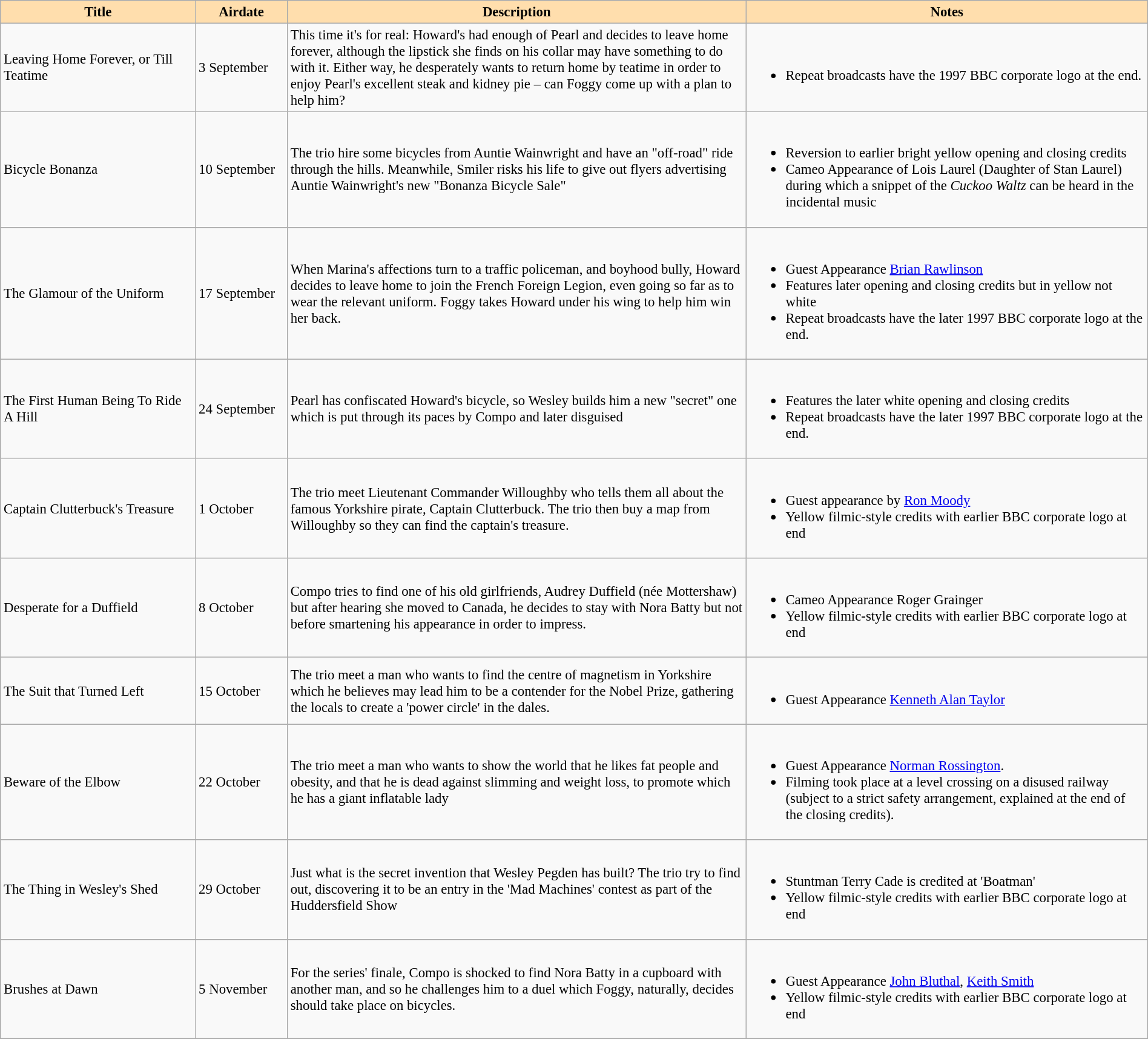<table class="wikitable" width=100% border=1 style="font-size: 95%">
<tr>
<th style="background:#ffdead" width=17%>Title</th>
<th style="background:#ffdead" width=8%>Airdate</th>
<th style="background:#ffdead" width=40%>Description</th>
<th style="background:#ffdead" width=35%>Notes</th>
</tr>
<tr>
<td>Leaving Home Forever, or Till Teatime</td>
<td>3 September</td>
<td>This time it's for real: Howard's had enough of Pearl and decides to leave home forever, although the lipstick she finds on his collar may have something to do with it. Either way, he desperately wants to return home by teatime in order to enjoy Pearl's excellent steak and kidney pie – can Foggy come up with a plan to help him?</td>
<td><br><ul><li>Repeat broadcasts have the 1997 BBC corporate logo at the end.</li></ul></td>
</tr>
<tr>
<td>Bicycle Bonanza</td>
<td>10 September</td>
<td>The trio hire some bicycles from Auntie Wainwright and have an "off-road" ride through the hills. Meanwhile, Smiler risks his life to give out flyers advertising Auntie Wainwright's new "Bonanza Bicycle Sale"</td>
<td><br><ul><li>Reversion to earlier bright yellow opening and closing credits</li><li>Cameo Appearance of Lois Laurel (Daughter of Stan Laurel) during which a snippet of the <em>Cuckoo Waltz</em> can be heard in the incidental music</li></ul></td>
</tr>
<tr>
<td>The Glamour of the Uniform</td>
<td>17 September</td>
<td>When Marina's affections turn to a traffic policeman, and boyhood bully, Howard decides to leave home to join the French Foreign Legion, even going so far as to wear the relevant uniform. Foggy takes Howard under his wing to help him win her back.</td>
<td><br><ul><li>Guest Appearance <a href='#'>Brian Rawlinson</a></li><li>Features later opening and closing credits but in yellow not white</li><li>Repeat broadcasts have the later 1997 BBC corporate logo at the end.</li></ul></td>
</tr>
<tr>
<td>The First Human Being To Ride A Hill</td>
<td>24 September</td>
<td>Pearl has confiscated Howard's bicycle, so Wesley builds him a new "secret" one which is put through its paces by Compo and later disguised</td>
<td><br><ul><li>Features the later white opening and closing credits</li><li>Repeat broadcasts have the later 1997 BBC corporate logo at the end.</li></ul></td>
</tr>
<tr>
<td>Captain Clutterbuck's Treasure</td>
<td>1 October</td>
<td>The trio meet Lieutenant Commander Willoughby who tells them all about the famous Yorkshire pirate, Captain Clutterbuck. The trio then buy a map from Willoughby so they can find the captain's treasure.</td>
<td><br><ul><li>Guest appearance by <a href='#'>Ron Moody</a></li><li>Yellow filmic-style credits with earlier BBC corporate logo at end</li></ul></td>
</tr>
<tr>
<td>Desperate for a Duffield</td>
<td>8 October</td>
<td>Compo tries to find one of his old girlfriends, Audrey Duffield (née Mottershaw) but after hearing she moved to Canada, he decides to stay with Nora Batty but not before smartening his appearance in order to impress.</td>
<td><br><ul><li>Cameo Appearance Roger Grainger</li><li>Yellow filmic-style credits with earlier BBC corporate logo at end</li></ul></td>
</tr>
<tr>
<td>The Suit that Turned Left</td>
<td>15 October</td>
<td>The trio meet a man who wants to find the centre of magnetism in Yorkshire which he believes may lead him to be a contender for the Nobel Prize, gathering the locals to create a 'power circle' in the dales.</td>
<td><br><ul><li>Guest Appearance <a href='#'>Kenneth Alan Taylor</a></li></ul></td>
</tr>
<tr>
<td>Beware of the Elbow</td>
<td>22 October</td>
<td>The trio meet a man who wants to show the world that he likes fat people and obesity, and that he is dead against slimming and weight loss, to promote which he has a giant inflatable lady</td>
<td><br><ul><li>Guest Appearance <a href='#'>Norman Rossington</a>.</li><li>Filming took place at a level crossing on a disused railway (subject to a strict safety arrangement, explained at the end of the closing credits).</li></ul></td>
</tr>
<tr>
<td>The Thing in Wesley's Shed</td>
<td>29 October</td>
<td>Just what is the secret invention that Wesley Pegden has built? The trio try to find out, discovering it to be an entry in the 'Mad Machines' contest as part of the Huddersfield Show</td>
<td><br><ul><li>Stuntman Terry Cade is credited at 'Boatman'</li><li>Yellow filmic-style credits with earlier BBC corporate logo at end</li></ul></td>
</tr>
<tr>
<td>Brushes at Dawn</td>
<td>5 November</td>
<td>For the series' finale, Compo is shocked to find Nora Batty in a cupboard with another man, and so he challenges him to a duel which Foggy, naturally, decides should take place on bicycles.</td>
<td><br><ul><li>Guest Appearance <a href='#'>John Bluthal</a>, <a href='#'>Keith Smith</a></li><li>Yellow filmic-style credits with earlier BBC corporate logo at end</li></ul></td>
</tr>
<tr>
</tr>
</table>
